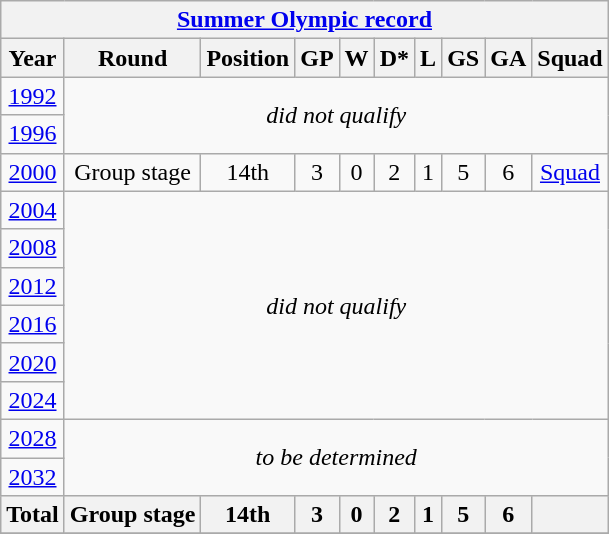<table class="wikitable" style="text-align: center;">
<tr>
<th colspan=10><a href='#'>Summer Olympic record</a></th>
</tr>
<tr>
<th>Year</th>
<th>Round</th>
<th>Position</th>
<th>GP</th>
<th>W</th>
<th>D*</th>
<th>L</th>
<th>GS</th>
<th>GA</th>
<th>Squad</th>
</tr>
<tr>
<td> <a href='#'>1992</a></td>
<td colspan="10" rowspan="2"><em>did not qualify</em></td>
</tr>
<tr>
<td> <a href='#'>1996</a></td>
</tr>
<tr>
<td> <a href='#'>2000</a></td>
<td>Group stage</td>
<td>14th</td>
<td>3</td>
<td>0</td>
<td>2</td>
<td>1</td>
<td>5</td>
<td>6</td>
<td><a href='#'>Squad</a></td>
</tr>
<tr>
<td> <a href='#'>2004</a></td>
<td colspan="10" rowspan="6"><em>did not qualify</em></td>
</tr>
<tr>
<td> <a href='#'>2008</a></td>
</tr>
<tr>
<td> <a href='#'>2012</a></td>
</tr>
<tr>
<td> <a href='#'>2016</a></td>
</tr>
<tr>
<td> <a href='#'>2020</a></td>
</tr>
<tr>
<td> <a href='#'>2024</a></td>
</tr>
<tr>
<td> <a href='#'>2028</a></td>
<td colspan="10" rowspan="2"><em>to be determined</em></td>
</tr>
<tr>
<td> <a href='#'>2032</a></td>
</tr>
<tr>
<th><strong>Total</strong></th>
<th>Group stage</th>
<th>14th</th>
<th>3</th>
<th>0</th>
<th>2</th>
<th>1</th>
<th>5</th>
<th>6</th>
<th></th>
</tr>
<tr>
</tr>
</table>
